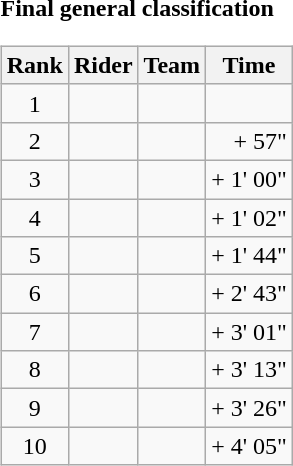<table>
<tr>
<td><strong>Final general classification</strong><br><table class="wikitable">
<tr>
<th scope="col">Rank</th>
<th scope="col">Rider</th>
<th scope="col">Team</th>
<th scope="col">Time</th>
</tr>
<tr>
<td style="text-align:center;">1</td>
<td></td>
<td></td>
<td style="text-align:right;"></td>
</tr>
<tr>
<td style="text-align:center;">2</td>
<td></td>
<td></td>
<td style="text-align:right;">+ 57"</td>
</tr>
<tr>
<td style="text-align:center;">3</td>
<td></td>
<td></td>
<td style="text-align:right;">+ 1' 00"</td>
</tr>
<tr>
<td style="text-align:center;">4</td>
<td></td>
<td></td>
<td style="text-align:right;">+ 1' 02"</td>
</tr>
<tr>
<td style="text-align:center;">5</td>
<td></td>
<td></td>
<td style="text-align:right;">+ 1' 44"</td>
</tr>
<tr>
<td style="text-align:center;">6</td>
<td></td>
<td></td>
<td style="text-align:right;">+ 2' 43"</td>
</tr>
<tr>
<td style="text-align:center;">7</td>
<td></td>
<td></td>
<td style="text-align:right;">+ 3' 01"</td>
</tr>
<tr>
<td style="text-align:center;">8</td>
<td></td>
<td></td>
<td style="text-align:right;">+ 3' 13"</td>
</tr>
<tr>
<td style="text-align:center;">9</td>
<td></td>
<td></td>
<td style="text-align:right;">+ 3' 26"</td>
</tr>
<tr>
<td style="text-align:center;">10</td>
<td></td>
<td></td>
<td style="text-align:right;">+ 4' 05"</td>
</tr>
</table>
</td>
</tr>
</table>
